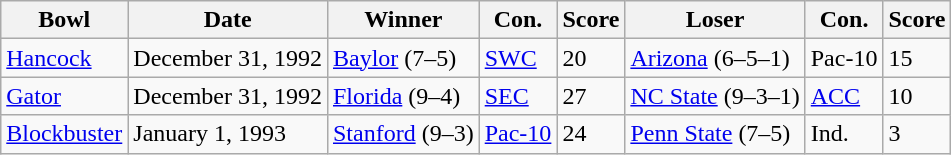<table class="wikitable">
<tr>
<th>Bowl</th>
<th>Date</th>
<th>Winner</th>
<th>Con.</th>
<th>Score</th>
<th>Loser</th>
<th>Con.</th>
<th>Score</th>
</tr>
<tr>
<td><a href='#'>Hancock</a></td>
<td>December 31, 1992</td>
<td><a href='#'>Baylor</a> (7–5)</td>
<td><a href='#'>SWC</a> </td>
<td>20</td>
<td> <a href='#'>Arizona</a> (6–5–1)</td>
<td>Pac-10</td>
<td>15</td>
</tr>
<tr>
<td><a href='#'>Gator</a></td>
<td>December 31, 1992</td>
<td> <a href='#'>Florida</a> (9–4)</td>
<td><a href='#'>SEC</a> </td>
<td>27</td>
<td> <a href='#'>NC State</a> (9–3–1)</td>
<td><a href='#'>ACC</a> </td>
<td>10</td>
</tr>
<tr>
<td><a href='#'>Blockbuster</a></td>
<td>January 1, 1993</td>
<td> <a href='#'>Stanford</a> (9–3)</td>
<td><a href='#'>Pac-10</a> </td>
<td>24</td>
<td> <a href='#'>Penn State</a> (7–5)</td>
<td>Ind.</td>
<td>3</td>
</tr>
</table>
